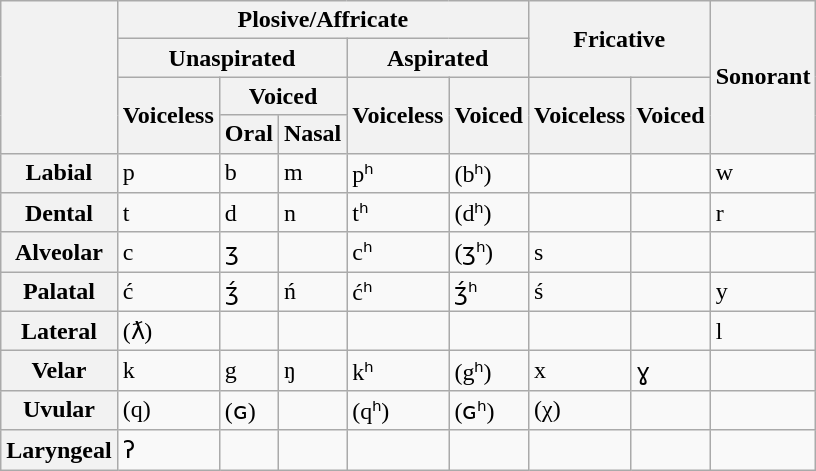<table class="wikitable">
<tr>
<th rowspan="4"></th>
<th colspan="5">Plosive/Affricate</th>
<th colspan="2" rowspan="2">Fricative</th>
<th colspan="2" rowspan="4">Sonorant</th>
</tr>
<tr>
<th colspan="3">Unaspirated</th>
<th colspan="2">Aspirated</th>
</tr>
<tr>
<th rowspan="2">Voiceless</th>
<th colspan="2">Voiced</th>
<th rowspan="2">Voiceless</th>
<th rowspan="2">Voiced</th>
<th rowspan="2">Voiceless</th>
<th rowspan="2">Voiced</th>
</tr>
<tr>
<th>Oral</th>
<th>Nasal</th>
</tr>
<tr>
<th>Labial</th>
<td>p</td>
<td>b</td>
<td>m</td>
<td>pʰ</td>
<td>(bʰ)</td>
<td></td>
<td></td>
<td>w</td>
</tr>
<tr>
<th>Dental</th>
<td>t</td>
<td>d</td>
<td>n</td>
<td>tʰ</td>
<td>(dʰ)</td>
<td></td>
<td></td>
<td>r</td>
</tr>
<tr>
<th>Alveolar</th>
<td>c</td>
<td>ʒ</td>
<td></td>
<td>cʰ</td>
<td>(ʒʰ)</td>
<td>s</td>
<td></td>
<td></td>
</tr>
<tr>
<th>Palatal</th>
<td>ć</td>
<td>ʒ́</td>
<td>ń</td>
<td>ćʰ</td>
<td>ʒ́ʰ</td>
<td>ś</td>
<td></td>
<td>y</td>
</tr>
<tr>
<th>Lateral</th>
<td>(ƛ)</td>
<td></td>
<td></td>
<td></td>
<td></td>
<td></td>
<td></td>
<td>l</td>
</tr>
<tr>
<th>Velar</th>
<td>k</td>
<td>g</td>
<td>ŋ</td>
<td>kʰ</td>
<td>(gʰ)</td>
<td>x</td>
<td>ɣ</td>
<td></td>
</tr>
<tr>
<th>Uvular</th>
<td>(q)</td>
<td>(ɢ)</td>
<td></td>
<td>(qʰ)</td>
<td>(ɢʰ)</td>
<td>(χ)</td>
<td></td>
<td></td>
</tr>
<tr>
<th>Laryngeal</th>
<td>ʔ</td>
<td></td>
<td></td>
<td></td>
<td></td>
<td></td>
<td></td>
<td></td>
</tr>
</table>
